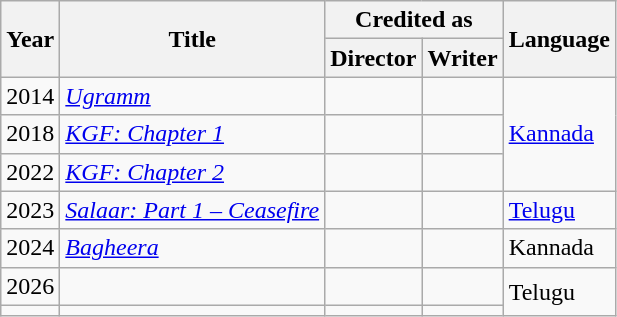<table class="wikitable sortable" text-align: center;>
<tr>
<th rowspan="2">Year</th>
<th rowspan="2">Title</th>
<th colspan="2">Credited as</th>
<th rowspan="2">Language</th>
</tr>
<tr>
<th scope="col">Director</th>
<th scope="col">Writer</th>
</tr>
<tr>
<td>2014</td>
<td><em><a href='#'>Ugramm</a></em></td>
<td></td>
<td></td>
<td rowspan="3"><a href='#'>Kannada</a></td>
</tr>
<tr>
<td>2018</td>
<td><em><a href='#'>KGF: Chapter 1</a></em></td>
<td></td>
<td></td>
</tr>
<tr>
<td>2022</td>
<td><em><a href='#'>KGF: Chapter 2</a></em></td>
<td></td>
<td></td>
</tr>
<tr>
<td>2023</td>
<td><em><a href='#'>Salaar: Part 1 – Ceasefire</a></em></td>
<td></td>
<td></td>
<td><a href='#'>Telugu</a></td>
</tr>
<tr>
<td>2024</td>
<td><em><a href='#'>Bagheera</a></em></td>
<td></td>
<td></td>
<td>Kannada</td>
</tr>
<tr>
<td>2026</td>
<td></td>
<td></td>
<td></td>
<td rowspan="2">Telugu</td>
</tr>
<tr>
<td></td>
<td></td>
<td></td>
<td></td>
</tr>
</table>
